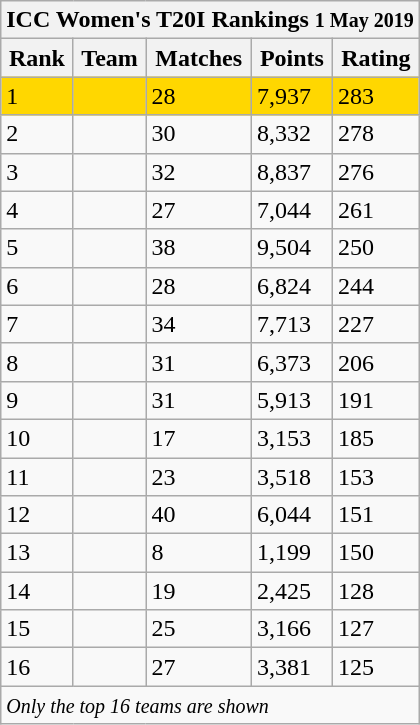<table class="wikitable" stp;">
<tr>
<th colspan="5">ICC Women's T20I Rankings <small>1 May 2019</small></th>
</tr>
<tr>
<th>Rank</th>
<th>Team</th>
<th>Matches</th>
<th>Points</th>
<th>Rating</th>
</tr>
<tr style="background:gold">
<td>1</td>
<td style="text-align:left;"></td>
<td>28</td>
<td>7,937</td>
<td>283</td>
</tr>
<tr>
<td>2</td>
<td style="text-align:left;"></td>
<td>30</td>
<td>8,332</td>
<td>278</td>
</tr>
<tr>
<td>3</td>
<td style="text-align:left;"></td>
<td>32</td>
<td>8,837</td>
<td>276</td>
</tr>
<tr>
<td>4</td>
<td style="text-align:left;"></td>
<td>27</td>
<td>7,044</td>
<td>261</td>
</tr>
<tr>
<td>5</td>
<td style="text-align:left;"></td>
<td>38</td>
<td>9,504</td>
<td>250</td>
</tr>
<tr>
<td>6</td>
<td style="text-align:left;"></td>
<td>28</td>
<td>6,824</td>
<td>244</td>
</tr>
<tr>
<td>7</td>
<td style="text-align:left;"></td>
<td>34</td>
<td>7,713</td>
<td>227</td>
</tr>
<tr>
<td>8</td>
<td style="text-align:left;"></td>
<td>31</td>
<td>6,373</td>
<td>206</td>
</tr>
<tr>
<td>9</td>
<td style="text-align:left;"></td>
<td>31</td>
<td>5,913</td>
<td>191</td>
</tr>
<tr>
<td>10</td>
<td style="text-align:left;"></td>
<td>17</td>
<td>3,153</td>
<td>185</td>
</tr>
<tr>
<td>11</td>
<td style="text-align:left;"></td>
<td>23</td>
<td>3,518</td>
<td>153</td>
</tr>
<tr>
<td>12</td>
<td style="text-align:left;"></td>
<td>40</td>
<td>6,044</td>
<td>151</td>
</tr>
<tr>
<td>13</td>
<td style="text-align:left;"></td>
<td>8</td>
<td>1,199</td>
<td>150</td>
</tr>
<tr>
<td>14</td>
<td style="text-align:left;"></td>
<td>19</td>
<td>2,425</td>
<td>128</td>
</tr>
<tr>
<td>15</td>
<td style="text-align:left;"></td>
<td>25</td>
<td>3,166</td>
<td>127</td>
</tr>
<tr>
<td>16</td>
<td style="text-align:left;"></td>
<td>27</td>
<td>3,381</td>
<td>125</td>
</tr>
<tr>
<td colspan="5"><small><em>Only the top 16 teams are shown</em></small></td>
</tr>
</table>
